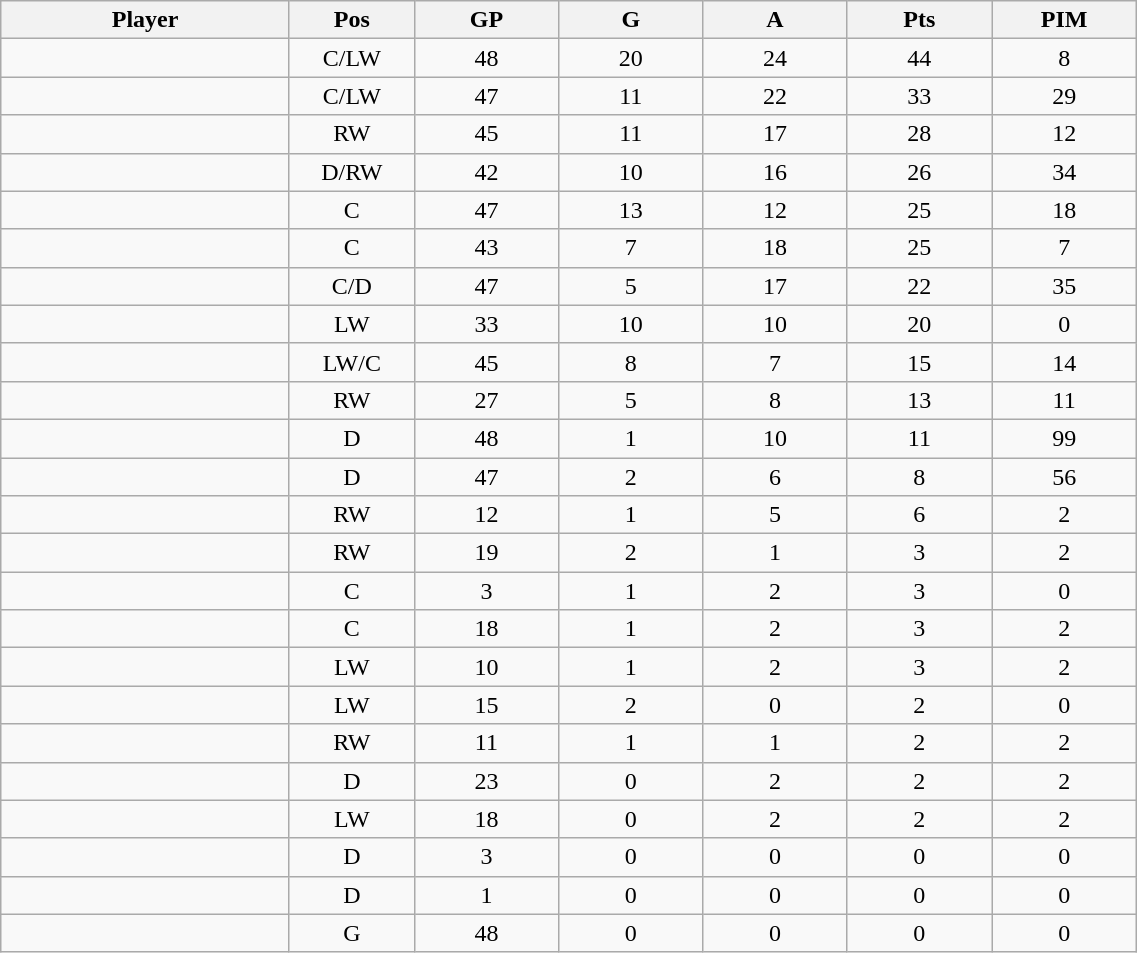<table class="wikitable sortable" width="60%">
<tr ALIGN="center">
<th bgcolor="#DDDDFF" width="10%">Player</th>
<th bgcolor="#DDDDFF" width="3%" title="Position">Pos</th>
<th bgcolor="#DDDDFF" width="5%" title="Games played">GP</th>
<th bgcolor="#DDDDFF" width="5%" title="Goals">G</th>
<th bgcolor="#DDDDFF" width="5%" title="Assists">A</th>
<th bgcolor="#DDDDFF" width="5%" title="Points">Pts</th>
<th bgcolor="#DDDDFF" width="5%" title="Penalties in Minutes">PIM</th>
</tr>
<tr align="center">
<td align="right"></td>
<td>C/LW</td>
<td>48</td>
<td>20</td>
<td>24</td>
<td>44</td>
<td>8</td>
</tr>
<tr align="center">
<td align="right"></td>
<td>C/LW</td>
<td>47</td>
<td>11</td>
<td>22</td>
<td>33</td>
<td>29</td>
</tr>
<tr align="center">
<td align="right"></td>
<td>RW</td>
<td>45</td>
<td>11</td>
<td>17</td>
<td>28</td>
<td>12</td>
</tr>
<tr align="center">
<td align="right"></td>
<td>D/RW</td>
<td>42</td>
<td>10</td>
<td>16</td>
<td>26</td>
<td>34</td>
</tr>
<tr align="center">
<td align="right"></td>
<td>C</td>
<td>47</td>
<td>13</td>
<td>12</td>
<td>25</td>
<td>18</td>
</tr>
<tr align="center">
<td align="right"></td>
<td>C</td>
<td>43</td>
<td>7</td>
<td>18</td>
<td>25</td>
<td>7</td>
</tr>
<tr align="center">
<td align="right"></td>
<td>C/D</td>
<td>47</td>
<td>5</td>
<td>17</td>
<td>22</td>
<td>35</td>
</tr>
<tr align="center">
<td align="right"></td>
<td>LW</td>
<td>33</td>
<td>10</td>
<td>10</td>
<td>20</td>
<td>0</td>
</tr>
<tr align="center">
<td align="right"></td>
<td>LW/C</td>
<td>45</td>
<td>8</td>
<td>7</td>
<td>15</td>
<td>14</td>
</tr>
<tr align="center">
<td align="right"></td>
<td>RW</td>
<td>27</td>
<td>5</td>
<td>8</td>
<td>13</td>
<td>11</td>
</tr>
<tr align="center">
<td align="right"></td>
<td>D</td>
<td>48</td>
<td>1</td>
<td>10</td>
<td>11</td>
<td>99</td>
</tr>
<tr align="center">
<td align="right"></td>
<td>D</td>
<td>47</td>
<td>2</td>
<td>6</td>
<td>8</td>
<td>56</td>
</tr>
<tr align="center">
<td align="right"></td>
<td>RW</td>
<td>12</td>
<td>1</td>
<td>5</td>
<td>6</td>
<td>2</td>
</tr>
<tr align="center">
<td align="right"></td>
<td>RW</td>
<td>19</td>
<td>2</td>
<td>1</td>
<td>3</td>
<td>2</td>
</tr>
<tr align="center">
<td align="right"></td>
<td>C</td>
<td>3</td>
<td>1</td>
<td>2</td>
<td>3</td>
<td>0</td>
</tr>
<tr align="center">
<td align="right"></td>
<td>C</td>
<td>18</td>
<td>1</td>
<td>2</td>
<td>3</td>
<td>2</td>
</tr>
<tr align="center">
<td align="right"></td>
<td>LW</td>
<td>10</td>
<td>1</td>
<td>2</td>
<td>3</td>
<td>2</td>
</tr>
<tr align="center">
<td align="right"></td>
<td>LW</td>
<td>15</td>
<td>2</td>
<td>0</td>
<td>2</td>
<td>0</td>
</tr>
<tr align="center">
<td align="right"></td>
<td>RW</td>
<td>11</td>
<td>1</td>
<td>1</td>
<td>2</td>
<td>2</td>
</tr>
<tr align="center">
<td align="right"></td>
<td>D</td>
<td>23</td>
<td>0</td>
<td>2</td>
<td>2</td>
<td>2</td>
</tr>
<tr align="center">
<td align="right"></td>
<td>LW</td>
<td>18</td>
<td>0</td>
<td>2</td>
<td>2</td>
<td>2</td>
</tr>
<tr align="center">
<td align="right"></td>
<td>D</td>
<td>3</td>
<td>0</td>
<td>0</td>
<td>0</td>
<td>0</td>
</tr>
<tr align="center">
<td align="right"></td>
<td>D</td>
<td>1</td>
<td>0</td>
<td>0</td>
<td>0</td>
<td>0</td>
</tr>
<tr align="center">
<td align="right"></td>
<td>G</td>
<td>48</td>
<td>0</td>
<td>0</td>
<td>0</td>
<td>0</td>
</tr>
</table>
